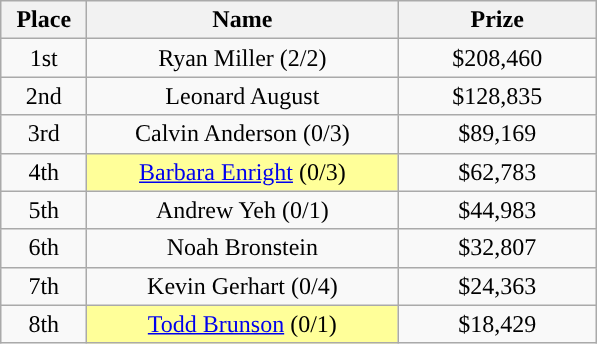<table class="wikitable">
<tr>
<th width="50">Place</th>
<th width="200">Name</th>
<th width="125">Prize</th>
</tr>
<tr>
<td align = "center">1st</td>
<td align = "center"> Ryan Miller (2/2)</td>
<td align = "center">$208,460</td>
</tr>
<tr>
<td align = "center">2nd</td>
<td align = "center"> Leonard August</td>
<td align = "center">$128,835</td>
</tr>
<tr>
<td align = "center">3rd</td>
<td align = "center"> Calvin Anderson (0/3)</td>
<td align = "center">$89,169</td>
</tr>
<tr>
<td align = "center">4th</td>
<td align="center" style="background-color:#FFFF99;"> <a href='#'>Barbara Enright</a> (0/3)</td>
<td align = "center">$62,783</td>
</tr>
<tr>
<td align = "center">5th</td>
<td align = "center"> Andrew Yeh (0/1)</td>
<td align = "center">$44,983</td>
</tr>
<tr>
<td align = "center">6th</td>
<td align = "center"> Noah Bronstein</td>
<td align = "center">$32,807</td>
</tr>
<tr>
<td align = "center">7th</td>
<td align = "center"> Kevin Gerhart (0/4)</td>
<td align = "center">$24,363</td>
</tr>
<tr>
<td align = "center">8th</td>
<td align="center" style="background-color:#FFFF99;"> <a href='#'>Todd Brunson</a> (0/1)</td>
<td align = "center">$18,429</td>
</tr>
</table>
